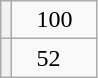<table class="wikitable">
<tr>
<th></th>
<td style="padding-left: 1em; padding-right: 1em">100</td>
</tr>
<tr>
<th></th>
<td style="padding-left: 1em; padding-right: 1em">52</td>
</tr>
</table>
